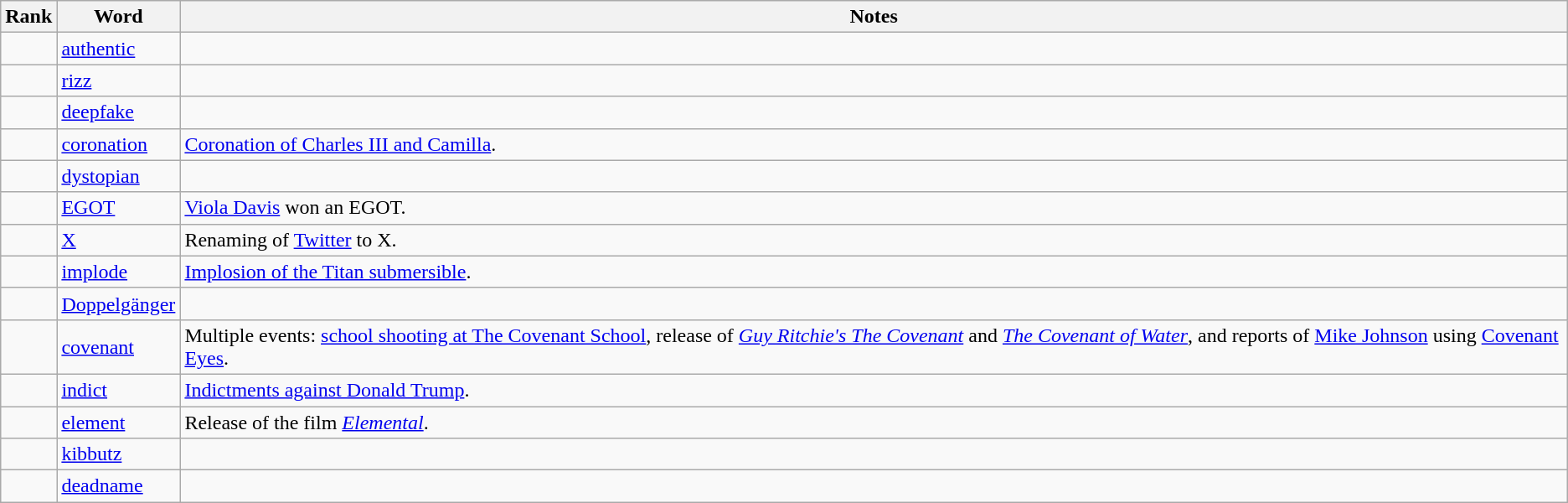<table class="wikitable">
<tr>
<th>Rank</th>
<th>Word</th>
<th>Notes</th>
</tr>
<tr>
<td></td>
<td><a href='#'>authentic</a></td>
<td></td>
</tr>
<tr>
<td></td>
<td><a href='#'>rizz</a></td>
<td></td>
</tr>
<tr>
<td></td>
<td><a href='#'>deepfake</a></td>
<td></td>
</tr>
<tr>
<td></td>
<td><a href='#'>coronation</a></td>
<td><a href='#'>Coronation of Charles III and Camilla</a>.</td>
</tr>
<tr>
<td></td>
<td><a href='#'>dystopian</a></td>
<td></td>
</tr>
<tr>
<td></td>
<td><a href='#'>EGOT</a></td>
<td><a href='#'>Viola Davis</a> won an EGOT.</td>
</tr>
<tr>
<td></td>
<td><a href='#'>X</a></td>
<td>Renaming of <a href='#'>Twitter</a> to X.</td>
</tr>
<tr>
<td></td>
<td><a href='#'>implode</a></td>
<td><a href='#'>Implosion of the Titan submersible</a>.</td>
</tr>
<tr>
<td></td>
<td><a href='#'>Doppelgänger</a></td>
<td></td>
</tr>
<tr>
<td></td>
<td><a href='#'>covenant</a></td>
<td>Multiple events: <a href='#'>school shooting at The Covenant School</a>, release of <em><a href='#'>Guy Ritchie's The Covenant</a></em> and <em><a href='#'>The Covenant of Water</a></em>, and reports of <a href='#'>Mike Johnson</a> using <a href='#'>Covenant Eyes</a>.</td>
</tr>
<tr>
<td></td>
<td><a href='#'>indict</a></td>
<td><a href='#'>Indictments against Donald Trump</a>.</td>
</tr>
<tr>
<td></td>
<td><a href='#'>element</a></td>
<td>Release of the film <a href='#'><em>Elemental</em></a>.</td>
</tr>
<tr>
<td></td>
<td><a href='#'>kibbutz</a></td>
<td></td>
</tr>
<tr>
<td></td>
<td><a href='#'>deadname</a></td>
<td></td>
</tr>
</table>
